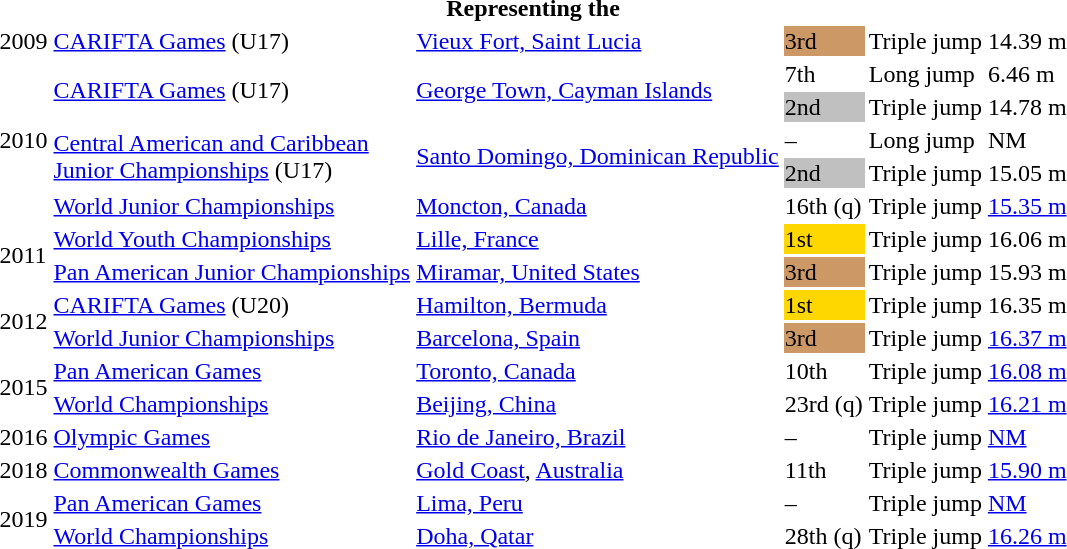<table>
<tr>
<th colspan="6">Representing the </th>
</tr>
<tr>
<td>2009</td>
<td><a href='#'>CARIFTA Games</a> (U17)</td>
<td><a href='#'>Vieux Fort, Saint Lucia</a></td>
<td bgcolor=cc9966>3rd</td>
<td>Triple jump</td>
<td>14.39 m</td>
</tr>
<tr>
<td rowspan=5>2010</td>
<td rowspan=2><a href='#'>CARIFTA Games</a> (U17)</td>
<td rowspan=2><a href='#'>George Town, Cayman Islands</a></td>
<td>7th</td>
<td>Long jump</td>
<td>6.46 m</td>
</tr>
<tr>
<td bgcolor=silver>2nd</td>
<td>Triple jump</td>
<td>14.78 m</td>
</tr>
<tr>
<td rowspan=2><a href='#'>Central American and Caribbean<br>Junior Championships</a> (U17)</td>
<td rowspan=2><a href='#'>Santo Domingo, Dominican Republic</a></td>
<td>–</td>
<td>Long jump</td>
<td>NM</td>
</tr>
<tr>
<td bgcolor=silver>2nd</td>
<td>Triple jump</td>
<td>15.05 m</td>
</tr>
<tr>
<td><a href='#'>World Junior Championships</a></td>
<td><a href='#'>Moncton, Canada</a></td>
<td>16th (q)</td>
<td>Triple jump</td>
<td><a href='#'>15.35 m</a></td>
</tr>
<tr>
<td rowspan=2>2011</td>
<td><a href='#'>World Youth Championships</a></td>
<td><a href='#'>Lille, France</a></td>
<td bgcolor=gold>1st</td>
<td>Triple jump</td>
<td>16.06 m</td>
</tr>
<tr>
<td><a href='#'>Pan American Junior Championships</a></td>
<td><a href='#'>Miramar, United States</a></td>
<td bgcolor=cc9966>3rd</td>
<td>Triple jump</td>
<td>15.93 m</td>
</tr>
<tr>
<td rowspan=2>2012</td>
<td><a href='#'>CARIFTA Games</a> (U20)</td>
<td><a href='#'>Hamilton, Bermuda</a></td>
<td bgcolor=gold>1st</td>
<td>Triple jump</td>
<td>16.35 m</td>
</tr>
<tr>
<td><a href='#'>World Junior Championships</a></td>
<td><a href='#'>Barcelona, Spain</a></td>
<td bgcolor=cc9966>3rd</td>
<td>Triple jump</td>
<td><a href='#'>16.37 m</a></td>
</tr>
<tr>
<td rowspan=2>2015</td>
<td><a href='#'>Pan American Games</a></td>
<td><a href='#'>Toronto, Canada</a></td>
<td>10th</td>
<td>Triple jump</td>
<td><a href='#'>16.08 m</a></td>
</tr>
<tr>
<td><a href='#'>World Championships</a></td>
<td><a href='#'>Beijing, China</a></td>
<td>23rd (q)</td>
<td>Triple jump</td>
<td><a href='#'>16.21 m</a></td>
</tr>
<tr>
<td>2016</td>
<td><a href='#'>Olympic Games</a></td>
<td><a href='#'>Rio de Janeiro, Brazil</a></td>
<td>–</td>
<td>Triple jump</td>
<td><a href='#'>NM</a></td>
</tr>
<tr>
<td>2018</td>
<td><a href='#'>Commonwealth Games</a></td>
<td><a href='#'>Gold Coast</a>, <a href='#'>Australia</a></td>
<td>11th</td>
<td>Triple jump</td>
<td><a href='#'>15.90 m</a></td>
</tr>
<tr>
<td rowspan=2>2019</td>
<td><a href='#'>Pan American Games</a></td>
<td><a href='#'>Lima, Peru</a></td>
<td>–</td>
<td>Triple jump</td>
<td><a href='#'>NM</a></td>
</tr>
<tr>
<td><a href='#'>World Championships</a></td>
<td><a href='#'>Doha, Qatar</a></td>
<td>28th (q)</td>
<td>Triple jump</td>
<td><a href='#'>16.26 m</a></td>
</tr>
</table>
